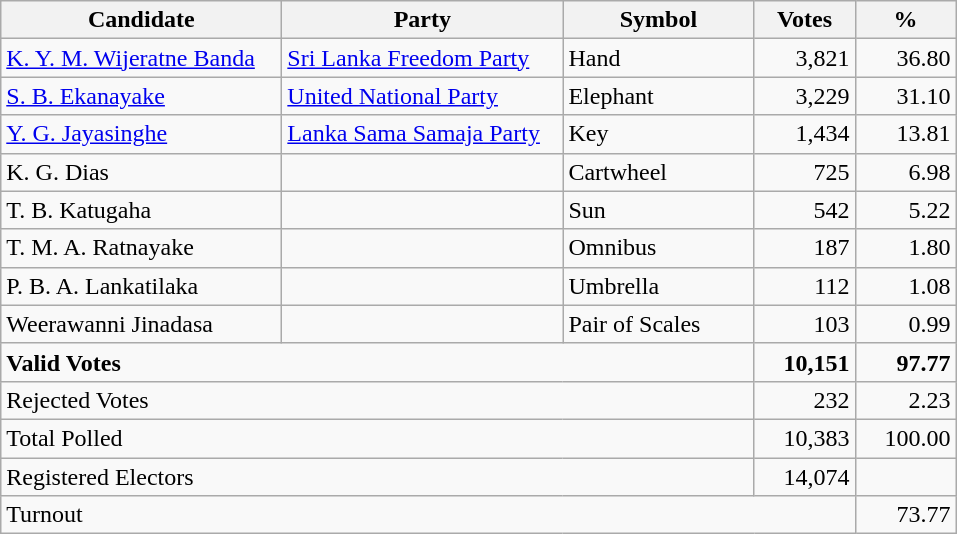<table class="wikitable" border="1" style="text-align:right;">
<tr>
<th align=left width="180">Candidate</th>
<th align=left width="180">Party</th>
<th align=left width="120">Symbol</th>
<th align=left width="60">Votes</th>
<th align=left width="60">%</th>
</tr>
<tr>
<td align=left><a href='#'>K. Y. M. Wijeratne Banda</a></td>
<td align=left><a href='#'>Sri Lanka Freedom Party</a></td>
<td align=left>Hand</td>
<td>3,821</td>
<td>36.80</td>
</tr>
<tr>
<td align=left><a href='#'>S. B. Ekanayake</a></td>
<td align=left><a href='#'>United National Party</a></td>
<td align=left>Elephant</td>
<td>3,229</td>
<td>31.10</td>
</tr>
<tr>
<td align=left><a href='#'>Y. G. Jayasinghe</a></td>
<td align=left><a href='#'>Lanka Sama Samaja Party</a></td>
<td align=left>Key</td>
<td>1,434</td>
<td>13.81</td>
</tr>
<tr>
<td align=left>K. G. Dias</td>
<td></td>
<td align=left>Cartwheel</td>
<td>725</td>
<td>6.98</td>
</tr>
<tr>
<td align=left>T. B. Katugaha</td>
<td></td>
<td align=left>Sun</td>
<td>542</td>
<td>5.22</td>
</tr>
<tr>
<td align=left>T. M. A. Ratnayake</td>
<td></td>
<td align=left>Omnibus</td>
<td>187</td>
<td>1.80</td>
</tr>
<tr>
<td align=left>P. B. A. Lankatilaka</td>
<td></td>
<td align=left>Umbrella</td>
<td>112</td>
<td>1.08</td>
</tr>
<tr>
<td align=left>Weerawanni Jinadasa</td>
<td></td>
<td align=left>Pair of Scales</td>
<td>103</td>
<td>0.99</td>
</tr>
<tr>
<td align=left colspan=3><strong>Valid Votes</strong></td>
<td><strong>10,151</strong></td>
<td><strong>97.77</strong></td>
</tr>
<tr>
<td align=left colspan=3>Rejected Votes</td>
<td>232</td>
<td>2.23</td>
</tr>
<tr>
<td align=left colspan=3>Total Polled</td>
<td>10,383</td>
<td>100.00</td>
</tr>
<tr>
<td align=left colspan=3>Registered Electors</td>
<td>14,074</td>
<td></td>
</tr>
<tr>
<td align=left colspan=4>Turnout</td>
<td>73.77</td>
</tr>
</table>
